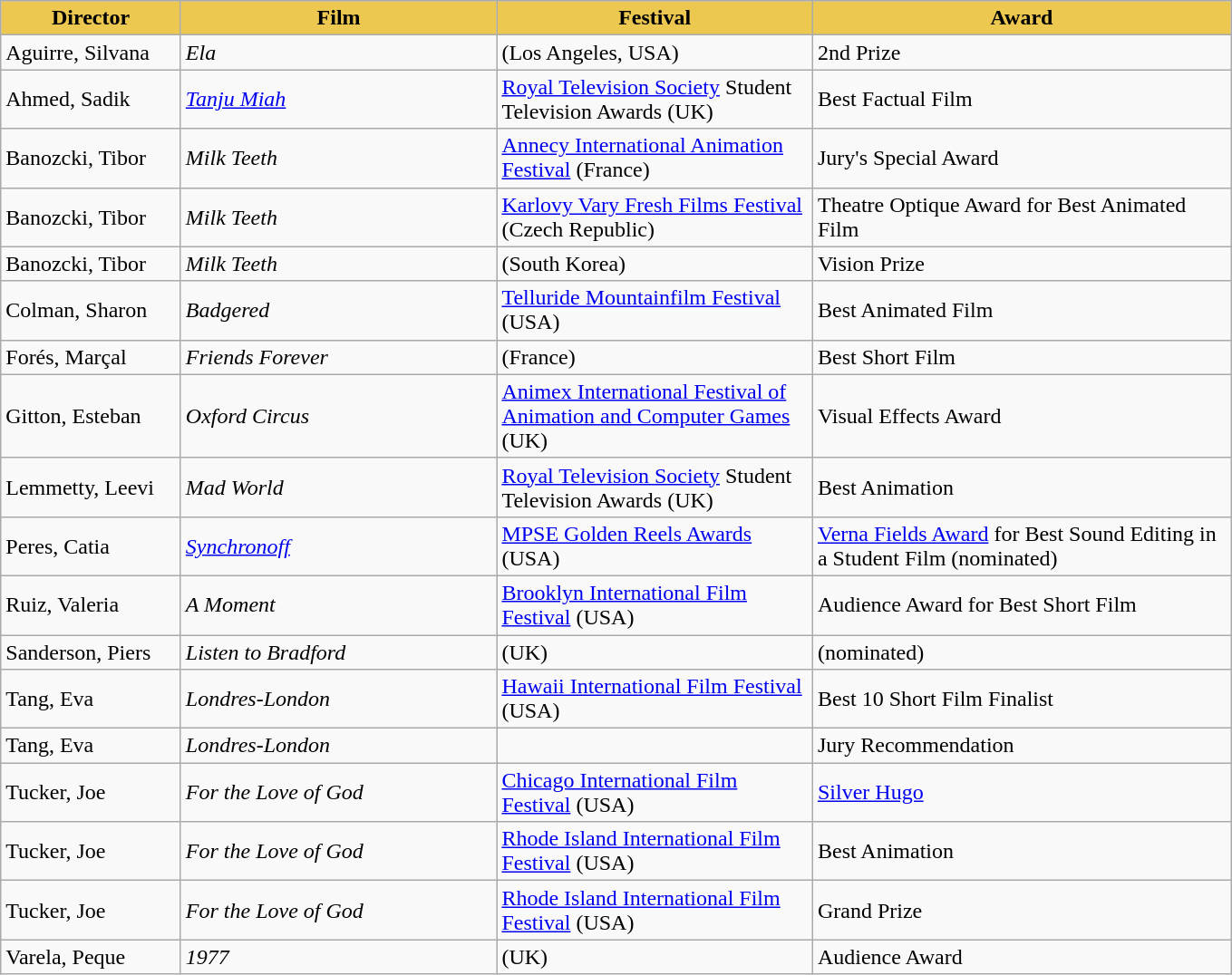<table class="wikitable sortable">
<tr>
<th style="width: 125px; background: #ecc850;">Director</th>
<th style="width: 225px; background: #ecc850;">Film</th>
<th style="width: 225px; background: #ecc850;">Festival</th>
<th style="width: 300px; background: #ecc850;">Award</th>
</tr>
<tr>
<td>Aguirre, Silvana</td>
<td><em>Ela</em></td>
<td> (Los Angeles, USA)</td>
<td>2nd Prize</td>
</tr>
<tr>
<td>Ahmed, Sadik</td>
<td><em><a href='#'>Tanju Miah</a></em></td>
<td><a href='#'>Royal Television Society</a> Student Television Awards (UK)</td>
<td>Best Factual Film</td>
</tr>
<tr>
<td>Banozcki, Tibor</td>
<td><em>Milk Teeth</em></td>
<td><a href='#'>Annecy International Animation Festival</a> (France)</td>
<td>Jury's Special Award</td>
</tr>
<tr>
<td>Banozcki, Tibor</td>
<td><em>Milk Teeth</em></td>
<td><a href='#'>Karlovy Vary Fresh Films Festival</a> (Czech Republic)</td>
<td>Theatre Optique Award for Best Animated Film</td>
</tr>
<tr>
<td>Banozcki, Tibor</td>
<td><em>Milk Teeth</em></td>
<td> (South Korea)</td>
<td>Vision Prize</td>
</tr>
<tr>
<td>Colman, Sharon</td>
<td><em>Badgered</em></td>
<td><a href='#'>Telluride Mountainfilm Festival</a> (USA)</td>
<td>Best Animated Film</td>
</tr>
<tr>
<td>Forés, Marçal</td>
<td><em>Friends Forever</em></td>
<td> (France)</td>
<td>Best Short Film</td>
</tr>
<tr>
<td>Gitton, Esteban</td>
<td><em>Oxford Circus</em></td>
<td><a href='#'> Animex International Festival of Animation and Computer Games</a> (UK)</td>
<td>Visual Effects Award</td>
</tr>
<tr>
<td>Lemmetty, Leevi</td>
<td><em>Mad World</em></td>
<td><a href='#'>Royal Television Society</a> Student Television Awards (UK)</td>
<td>Best Animation</td>
</tr>
<tr>
<td>Peres, Catia</td>
<td><em><a href='#'>Synchronoff</a></em></td>
<td><a href='#'>MPSE Golden Reels Awards</a> (USA)</td>
<td><a href='#'>Verna Fields Award</a> for Best Sound Editing in a Student Film (nominated)</td>
</tr>
<tr>
<td>Ruiz, Valeria</td>
<td><em>A Moment</em></td>
<td><a href='#'>Brooklyn International Film Festival</a> (USA)</td>
<td>Audience Award for Best Short Film</td>
</tr>
<tr>
<td>Sanderson, Piers</td>
<td><em>Listen to Bradford</em></td>
<td> (UK)</td>
<td> (nominated)</td>
</tr>
<tr>
<td>Tang, Eva</td>
<td><em>Londres-London</em></td>
<td><a href='#'>Hawaii International Film Festival</a> (USA)</td>
<td>Best 10 Short Film Finalist</td>
</tr>
<tr>
<td>Tang, Eva</td>
<td><em>Londres-London</em></td>
<td></td>
<td>Jury Recommendation</td>
</tr>
<tr>
<td>Tucker, Joe</td>
<td><em>For the Love of God</em></td>
<td><a href='#'>Chicago International Film Festival</a> (USA)</td>
<td><a href='#'>Silver Hugo</a></td>
</tr>
<tr>
<td>Tucker, Joe</td>
<td><em>For the Love of God</em></td>
<td><a href='#'>Rhode Island International Film Festival</a> (USA)</td>
<td>Best Animation</td>
</tr>
<tr>
<td>Tucker, Joe</td>
<td><em>For the Love of God</em></td>
<td><a href='#'>Rhode Island International Film Festival</a> (USA)</td>
<td>Grand Prize</td>
</tr>
<tr>
<td>Varela, Peque</td>
<td><em>1977</em></td>
<td> (UK)</td>
<td>Audience Award</td>
</tr>
</table>
